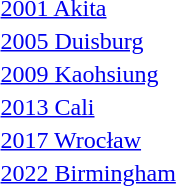<table>
<tr>
<td><a href='#'>2001 Akita</a></td>
<td></td>
<td></td>
<td></td>
</tr>
<tr>
<td><a href='#'>2005 Duisburg</a></td>
<td></td>
<td></td>
<td></td>
</tr>
<tr>
<td><a href='#'>2009 Kaohsiung</a></td>
<td></td>
<td></td>
<td></td>
</tr>
<tr>
<td><a href='#'>2013 Cali</a></td>
<td></td>
<td></td>
<td></td>
</tr>
<tr>
<td><a href='#'>2017 Wrocław</a></td>
<td></td>
<td></td>
<td></td>
</tr>
<tr>
<td><a href='#'>2022 Birmingham</a></td>
<td></td>
<td></td>
<td></td>
</tr>
</table>
